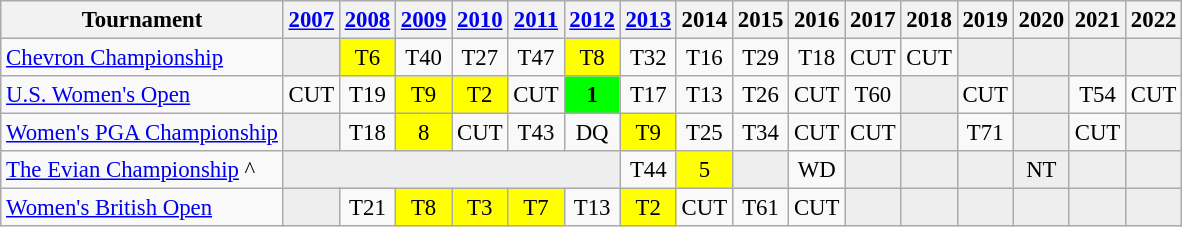<table class="wikitable" style="font-size:95%;text-align:center;">
<tr>
<th>Tournament</th>
<th><a href='#'>2007</a></th>
<th><a href='#'>2008</a></th>
<th><a href='#'>2009</a></th>
<th><a href='#'>2010</a></th>
<th><a href='#'>2011</a></th>
<th><a href='#'>2012</a></th>
<th><a href='#'>2013</a></th>
<th>2014</th>
<th>2015</th>
<th>2016</th>
<th>2017</th>
<th>2018</th>
<th>2019</th>
<th>2020</th>
<th>2021</th>
<th>2022</th>
</tr>
<tr>
<td align=left><a href='#'>Chevron Championship</a></td>
<td style="background:#eeeeee;"></td>
<td style="background:yellow;">T6</td>
<td>T40</td>
<td>T27</td>
<td>T47</td>
<td style="background:yellow;">T8</td>
<td>T32</td>
<td>T16</td>
<td>T29</td>
<td>T18</td>
<td>CUT</td>
<td>CUT</td>
<td style="background:#eeeeee;"></td>
<td style="background:#eeeeee;"></td>
<td style="background:#eeeeee;"></td>
<td style="background:#eeeeee;"></td>
</tr>
<tr>
<td align=left><a href='#'>U.S. Women's Open</a></td>
<td>CUT</td>
<td>T19</td>
<td style="background:yellow;">T9</td>
<td style="background:yellow;">T2</td>
<td>CUT</td>
<td style="background:lime;"><strong>1</strong></td>
<td>T17</td>
<td>T13</td>
<td>T26</td>
<td>CUT</td>
<td>T60</td>
<td style="background:#eeeeee;"></td>
<td>CUT</td>
<td style="background:#eeeeee;"></td>
<td>T54</td>
<td>CUT</td>
</tr>
<tr>
<td align=left><a href='#'>Women's PGA Championship</a></td>
<td style="background:#eeeeee;"></td>
<td>T18</td>
<td style="background:yellow;">8</td>
<td>CUT</td>
<td>T43</td>
<td>DQ</td>
<td style="background:yellow;">T9</td>
<td>T25</td>
<td>T34</td>
<td>CUT</td>
<td>CUT</td>
<td style="background:#eeeeee;"></td>
<td>T71</td>
<td style="background:#eeeeee;"></td>
<td>CUT</td>
<td style="background:#eeeeee;"></td>
</tr>
<tr>
<td align=left><a href='#'>The Evian Championship</a> ^</td>
<td style="background:#eeeeee;" colspan=6></td>
<td>T44</td>
<td style="background:yellow;">5</td>
<td style="background:#eeeeee;"></td>
<td>WD</td>
<td style="background:#eeeeee;"></td>
<td style="background:#eeeeee;"></td>
<td style="background:#eeeeee;"></td>
<td style="background:#eeeeee;">NT</td>
<td style="background:#eeeeee;"></td>
<td style="background:#eeeeee;"></td>
</tr>
<tr>
<td align=left><a href='#'>Women's British Open</a></td>
<td style="background:#eeeeee;"></td>
<td>T21</td>
<td style="background:yellow;">T8</td>
<td style="background:yellow;">T3</td>
<td style="background:yellow;">T7</td>
<td>T13</td>
<td style="background:yellow;">T2</td>
<td>CUT</td>
<td>T61</td>
<td>CUT</td>
<td style="background:#eeeeee;"></td>
<td style="background:#eeeeee;"></td>
<td style="background:#eeeeee;"></td>
<td style="background:#eeeeee;"></td>
<td style="background:#eeeeee;"></td>
<td style="background:#eeeeee;"></td>
</tr>
</table>
